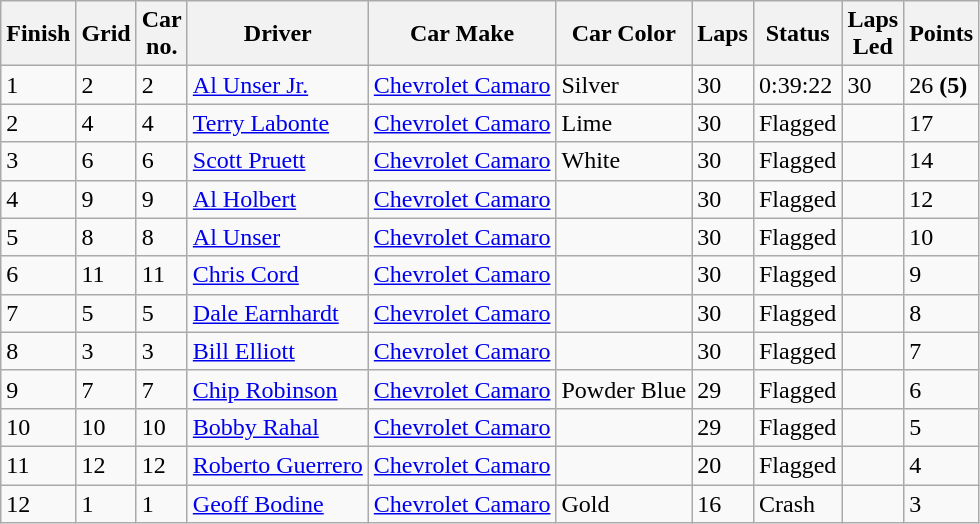<table class="wikitable">
<tr>
<th>Finish</th>
<th>Grid</th>
<th>Car<br>no.</th>
<th>Driver</th>
<th>Car Make</th>
<th>Car Color</th>
<th>Laps</th>
<th>Status</th>
<th>Laps<br>Led</th>
<th>Points</th>
</tr>
<tr>
<td>1</td>
<td>2</td>
<td>2</td>
<td> <a href='#'>Al Unser Jr.</a></td>
<td><a href='#'>Chevrolet Camaro</a></td>
<td><div> Silver</div></td>
<td>30</td>
<td>0:39:22</td>
<td>30</td>
<td>26 <strong>(5)</strong></td>
</tr>
<tr>
<td>2</td>
<td>4</td>
<td>4</td>
<td> <a href='#'>Terry Labonte</a></td>
<td><a href='#'>Chevrolet Camaro</a></td>
<td><div> Lime</div></td>
<td>30</td>
<td>Flagged</td>
<td></td>
<td>17</td>
</tr>
<tr>
<td>3</td>
<td>6</td>
<td>6</td>
<td> <a href='#'>Scott Pruett</a></td>
<td><a href='#'>Chevrolet Camaro</a></td>
<td><div> White</div></td>
<td>30</td>
<td>Flagged</td>
<td></td>
<td>14</td>
</tr>
<tr>
<td>4</td>
<td>9</td>
<td>9</td>
<td> <a href='#'>Al Holbert</a></td>
<td><a href='#'>Chevrolet Camaro</a></td>
<td><div></div></td>
<td>30</td>
<td>Flagged</td>
<td></td>
<td>12</td>
</tr>
<tr>
<td>5</td>
<td>8</td>
<td>8</td>
<td> <a href='#'>Al Unser</a></td>
<td><a href='#'>Chevrolet Camaro</a></td>
<td><div></div></td>
<td>30</td>
<td>Flagged</td>
<td></td>
<td>10</td>
</tr>
<tr>
<td>6</td>
<td>11</td>
<td>11</td>
<td> <a href='#'>Chris Cord</a></td>
<td><a href='#'>Chevrolet Camaro</a></td>
<td><div></div></td>
<td>30</td>
<td>Flagged</td>
<td></td>
<td>9</td>
</tr>
<tr>
<td>7</td>
<td>5</td>
<td>5</td>
<td> <a href='#'>Dale Earnhardt</a></td>
<td><a href='#'>Chevrolet Camaro</a></td>
<td><div></div></td>
<td>30</td>
<td>Flagged</td>
<td></td>
<td>8</td>
</tr>
<tr>
<td>8</td>
<td>3</td>
<td>3</td>
<td> <a href='#'>Bill Elliott</a></td>
<td><a href='#'>Chevrolet Camaro</a></td>
<td><div></div></td>
<td>30</td>
<td>Flagged</td>
<td></td>
<td>7</td>
</tr>
<tr>
<td>9</td>
<td>7</td>
<td>7</td>
<td> <a href='#'>Chip Robinson</a></td>
<td><a href='#'>Chevrolet Camaro</a></td>
<td><div> Powder Blue</div></td>
<td>29</td>
<td>Flagged</td>
<td></td>
<td>6</td>
</tr>
<tr>
<td>10</td>
<td>10</td>
<td>10</td>
<td> <a href='#'>Bobby Rahal</a></td>
<td><a href='#'>Chevrolet Camaro</a></td>
<td><div></div></td>
<td>29</td>
<td>Flagged</td>
<td></td>
<td>5</td>
</tr>
<tr>
<td>11</td>
<td>12</td>
<td>12</td>
<td> <a href='#'>Roberto Guerrero</a></td>
<td><a href='#'>Chevrolet Camaro</a></td>
<td><div></div></td>
<td>20</td>
<td>Flagged</td>
<td></td>
<td>4</td>
</tr>
<tr>
<td>12</td>
<td>1</td>
<td>1</td>
<td> <a href='#'>Geoff Bodine</a></td>
<td><a href='#'>Chevrolet Camaro</a></td>
<td><div> Gold</div></td>
<td>16</td>
<td>Crash</td>
<td></td>
<td>3</td>
</tr>
</table>
